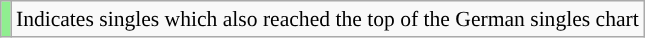<table class="wikitable" style="font-size:90%;">
<tr>
<td style="background-color:lightgreen"></td>
<td>Indicates singles which also reached the top of the German singles chart</td>
</tr>
</table>
